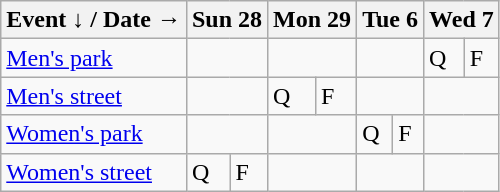<table class="wikitable olympic-schedule skateboarding">
<tr>
<th>Event ↓ / Date →</th>
<th colspan=2>Sun 28</th>
<th colspan=2>Mon 29</th>
<th colspan=2>Tue 6</th>
<th colspan=2>Wed 7</th>
</tr>
<tr>
<td class="event"><a href='#'>Men's park</a></td>
<td colspan=2></td>
<td colspan=2></td>
<td colspan=2></td>
<td class="qualifiers">Q</td>
<td class="final">F</td>
</tr>
<tr>
<td class="event"><a href='#'>Men's street</a></td>
<td colspan=2></td>
<td class="qualifiers">Q</td>
<td class="final">F</td>
<td colspan=2></td>
<td colspan=2></td>
</tr>
<tr>
<td class="event"><a href='#'>Women's park</a></td>
<td colspan=2></td>
<td colspan=2></td>
<td class="qualifiers">Q</td>
<td class="final">F</td>
<td colspan=2></td>
</tr>
<tr>
<td class="event"><a href='#'>Women's street</a></td>
<td class="qualifiers">Q</td>
<td class="final">F</td>
<td colspan=2></td>
<td colspan=2></td>
<td colspan=2></td>
</tr>
</table>
